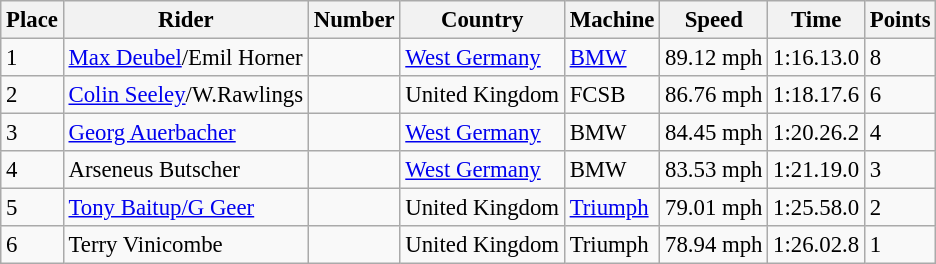<table class="wikitable" style="font-size: 95%;">
<tr>
<th>Place</th>
<th>Rider</th>
<th>Number</th>
<th>Country</th>
<th>Machine</th>
<th>Speed</th>
<th>Time</th>
<th>Points</th>
</tr>
<tr>
<td>1</td>
<td> <a href='#'>Max Deubel</a>/Emil Horner</td>
<td></td>
<td><a href='#'>West Germany</a></td>
<td><a href='#'>BMW</a></td>
<td>89.12 mph</td>
<td>1:16.13.0</td>
<td>8</td>
</tr>
<tr>
<td>2</td>
<td> <a href='#'>Colin Seeley</a>/W.Rawlings</td>
<td></td>
<td>United Kingdom</td>
<td>FCSB</td>
<td>86.76 mph</td>
<td>1:18.17.6</td>
<td>6</td>
</tr>
<tr>
<td>3</td>
<td> <a href='#'>Georg Auerbacher</a></td>
<td></td>
<td><a href='#'>West Germany</a></td>
<td>BMW</td>
<td>84.45 mph</td>
<td>1:20.26.2</td>
<td>4</td>
</tr>
<tr>
<td>4</td>
<td> Arseneus Butscher</td>
<td></td>
<td><a href='#'>West Germany</a></td>
<td>BMW</td>
<td>83.53 mph</td>
<td>1:21.19.0</td>
<td>3</td>
</tr>
<tr>
<td>5</td>
<td> <a href='#'>Tony Baitup/G Geer</a></td>
<td></td>
<td>United Kingdom</td>
<td><a href='#'>Triumph</a></td>
<td>79.01 mph</td>
<td>1:25.58.0</td>
<td>2</td>
</tr>
<tr>
<td>6</td>
<td> Terry Vinicombe</td>
<td></td>
<td>United Kingdom</td>
<td>Triumph</td>
<td>78.94 mph</td>
<td>1:26.02.8</td>
<td>1</td>
</tr>
</table>
